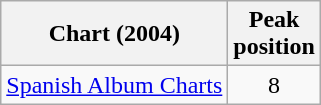<table class="wikitable sortable">
<tr>
<th>Chart (2004)</th>
<th>Peak<br>position</th>
</tr>
<tr>
<td><a href='#'>Spanish Album Charts</a></td>
<td align="center">8</td>
</tr>
</table>
